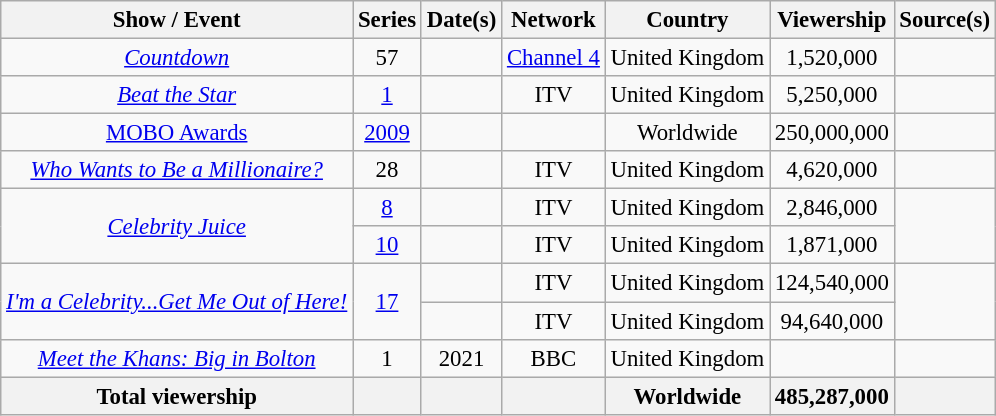<table class="wikitable sortable" style="text-align:center; font-size:95%">
<tr>
<th>Show / Event</th>
<th>Series</th>
<th>Date(s)</th>
<th>Network</th>
<th>Country</th>
<th>Viewership</th>
<th>Source(s)</th>
</tr>
<tr>
<td><em><a href='#'>Countdown</a></em></td>
<td>57</td>
<td></td>
<td><a href='#'>Channel 4</a></td>
<td>United Kingdom</td>
<td>1,520,000</td>
<td></td>
</tr>
<tr>
<td><em><a href='#'>Beat the Star</a></em></td>
<td><a href='#'>1</a></td>
<td></td>
<td>ITV</td>
<td>United Kingdom</td>
<td>5,250,000</td>
<td></td>
</tr>
<tr>
<td><a href='#'>MOBO Awards</a></td>
<td><a href='#'>2009</a></td>
<td></td>
<td></td>
<td>Worldwide</td>
<td>250,000,000</td>
<td></td>
</tr>
<tr>
<td><em><a href='#'>Who Wants to Be a Millionaire?</a></em></td>
<td>28</td>
<td></td>
<td>ITV</td>
<td>United Kingdom</td>
<td>4,620,000</td>
<td></td>
</tr>
<tr>
<td rowspan="2"><em><a href='#'>Celebrity Juice</a></em></td>
<td><a href='#'>8</a></td>
<td></td>
<td>ITV</td>
<td>United Kingdom</td>
<td>2,846,000</td>
<td rowspan="2"></td>
</tr>
<tr>
<td><a href='#'>10</a></td>
<td></td>
<td>ITV</td>
<td>United Kingdom</td>
<td>1,871,000</td>
</tr>
<tr>
<td rowspan="2"><em><a href='#'>I'm a Celebrity...Get Me Out of Here!</a></em></td>
<td rowspan="2"><a href='#'>17</a></td>
<td></td>
<td>ITV</td>
<td>United Kingdom</td>
<td>124,540,000</td>
<td rowspan="2"></td>
</tr>
<tr>
<td></td>
<td>ITV</td>
<td>United Kingdom</td>
<td>94,640,000</td>
</tr>
<tr>
<td><em><a href='#'>Meet the Khans: Big in Bolton</a></em></td>
<td>1</td>
<td>2021</td>
<td>BBC</td>
<td>United Kingdom</td>
<td></td>
</tr>
<tr>
<th>Total viewership</th>
<th></th>
<th></th>
<th></th>
<th>Worldwide</th>
<th>485,287,000</th>
<th></th>
</tr>
</table>
